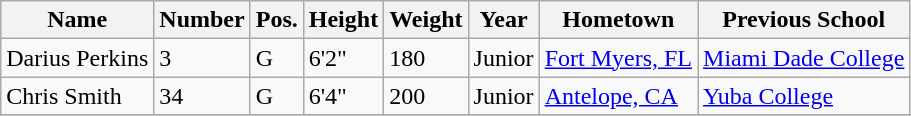<table class="wikitable sortable" border="1">
<tr>
<th>Name</th>
<th>Number</th>
<th>Pos.</th>
<th>Height</th>
<th>Weight</th>
<th>Year</th>
<th>Hometown</th>
<th class="unsortable">Previous School</th>
</tr>
<tr>
<td sortname>Darius Perkins</td>
<td>3</td>
<td>G</td>
<td>6'2"</td>
<td>180</td>
<td>Junior</td>
<td><a href='#'>Fort Myers, FL</a></td>
<td><a href='#'>Miami Dade College</a></td>
</tr>
<tr>
<td sortname>Chris Smith</td>
<td>34</td>
<td>G</td>
<td>6'4"</td>
<td>200</td>
<td>Junior</td>
<td><a href='#'>Antelope, CA</a></td>
<td><a href='#'>Yuba College</a></td>
</tr>
<tr>
</tr>
</table>
